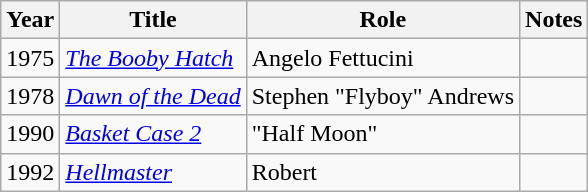<table class="wikitable">
<tr>
<th>Year</th>
<th>Title</th>
<th>Role</th>
<th>Notes</th>
</tr>
<tr>
<td>1975</td>
<td><em><a href='#'>The Booby Hatch</a></em></td>
<td>Angelo Fettucini</td>
<td></td>
</tr>
<tr>
<td>1978</td>
<td><em><a href='#'>Dawn of the Dead</a></em></td>
<td>Stephen "Flyboy" Andrews</td>
<td></td>
</tr>
<tr>
<td>1990</td>
<td><em><a href='#'>Basket Case 2</a></em></td>
<td>"Half Moon"</td>
<td></td>
</tr>
<tr>
<td>1992</td>
<td><em><a href='#'>Hellmaster</a></em></td>
<td>Robert</td>
<td></td>
</tr>
</table>
